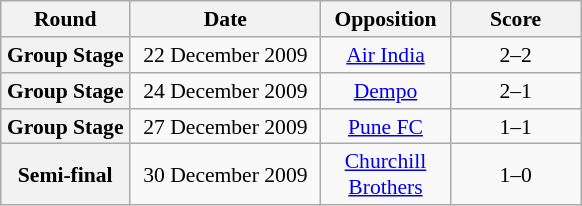<table class="wikitable plainrowheaders" style="text-align:center;margin-left:1em;float:right;font-size:90%;">
<tr>
<th scope=col width="80">Round</th>
<th scope=col width="120">Date</th>
<th scope=col width="80">Opposition</th>
<th scope=col width="80">Score</th>
</tr>
<tr>
<th scope=row style="text-align:center">Group Stage</th>
<td>22 December 2009</td>
<td><a href='#'>Air India</a></td>
<td>2–2</td>
</tr>
<tr>
<th scope=row style="text-align:center">Group Stage</th>
<td>24 December 2009</td>
<td><a href='#'>Dempo</a></td>
<td>2–1</td>
</tr>
<tr>
<th scope=row style="text-align:center">Group Stage</th>
<td>27 December 2009</td>
<td><a href='#'>Pune FC</a></td>
<td>1–1</td>
</tr>
<tr>
<th scope=row style="text-align:center">Semi-final</th>
<td>30 December 2009</td>
<td><a href='#'>Churchill Brothers</a></td>
<td>1–0</td>
</tr>
</table>
